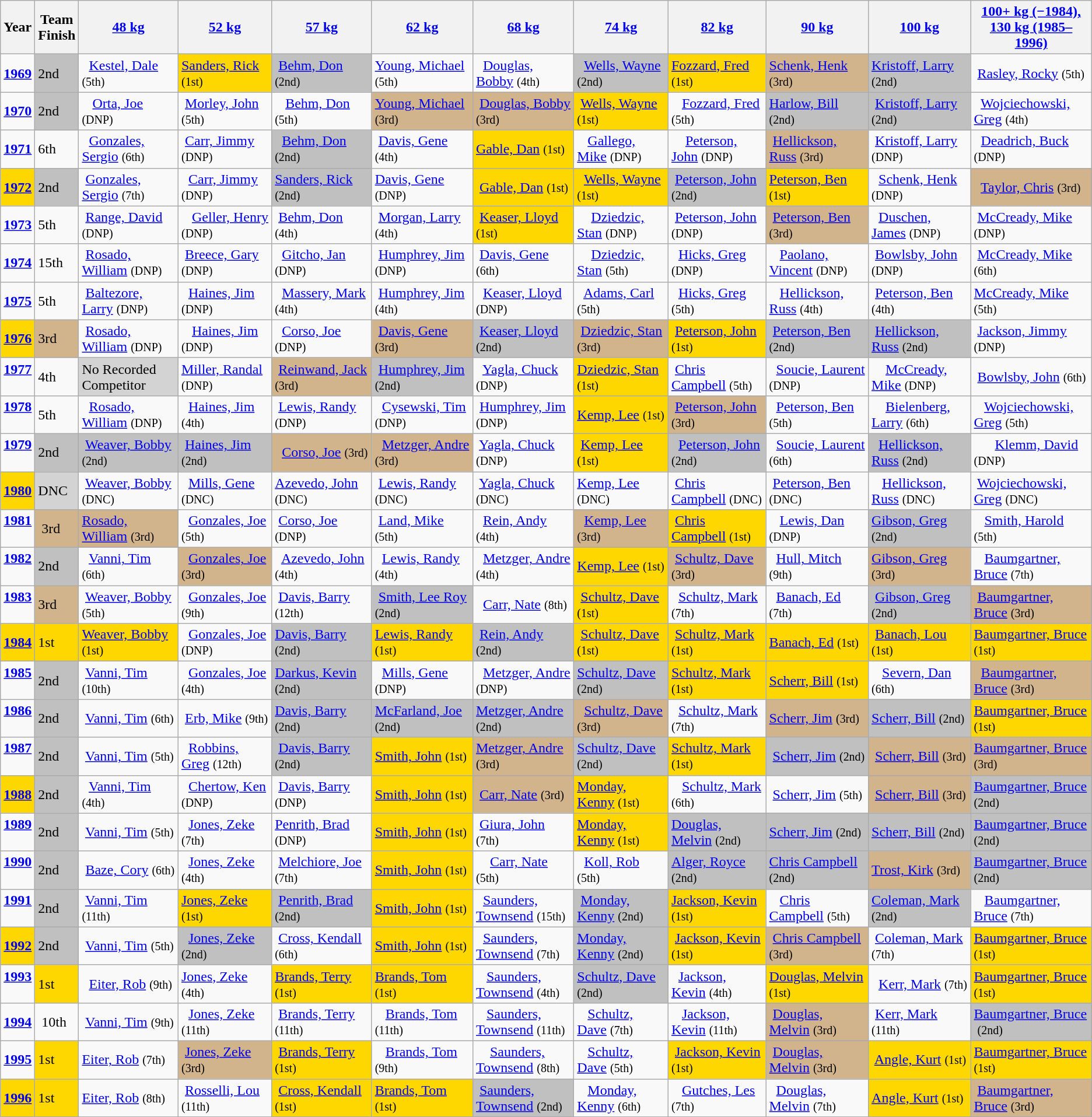<table class="wikitable sortable"  style="font-size: 90%">
<tr>
<th>Year</th>
<th>Team Finish</th>
<th width=200><a href='#'>48 kg</a></th>
<th width=200><a href='#'>52 kg</a></th>
<th width=200><a href='#'>57 kg</a></th>
<th width=200><a href='#'>62 kg</a></th>
<th width=200><a href='#'>68 kg</a></th>
<th width=200><a href='#'>74 kg</a></th>
<th width=220><a href='#'>82 kg</a></th>
<th width=200><a href='#'>90 kg</a></th>
<th width=200><a href='#'>100 kg</a></th>
<th width=200><a href='#'>100+ kg (−1984), 130 kg (1985–1996)</a></th>
</tr>
<tr>
<td><strong><a href='#'>1969</a></strong></td>
<td bgcolor="SILVER">2nd</td>
<td>  <a href='#'>Kestel, Dale</a> <small>(5th)</small></td>
<td bgcolor="GOLD"><a href='#'>Sanders, Rick</a> <small>(1st)</small></td>
<td bgcolor="SILVER"> <a href='#'>Behm, Don</a> <small>(2nd)</small></td>
<td><a href='#'>Young, Michael</a> <small>(5th)</small></td>
<td>  <a href='#'>Douglas, Bobby</a> <small>(4th)</small></td>
<td bgcolor="SILVER">  <a href='#'>Wells, Wayne</a> <small>(2nd)</small></td>
<td   bgcolor="GOLD"><a href='#'>Fozzard, Fred</a> <small> (1st) </small></td>
<td bgcolor="TAN"  ><a href='#'>Schenk, Henk</a> <small>(3rd)</small></td>
<td bgcolor="SILVER"><a href='#'>Kristoff, Larry</a> <small>(2nd)</small></td>
<td> <a href='#'>Rasley, Rocky</a> <small>(5th)</small></td>
</tr>
<tr>
<td><strong><a href='#'>1970</a></strong></td>
<td bgcolor="SILVER">2nd</td>
<td>   <a href='#'>Orta, Joe</a> <small>(DNP)</small></td>
<td> <a href='#'>Morley, John</a> <small>(5th)</small></td>
<td>   <a href='#'>Behm, Don</a> <small>(5th)</small></td>
<td bgcolor="TAN"><a href='#'>Young, Michael</a> <small>(3rd)</small></td>
<td bgcolor="TAN"> <a href='#'>Douglas, Bobby</a> <small>(3rd)</small></td>
<td bgcolor="GOLD"> <a href='#'>Wells, Wayne</a> <small>(1st)</small></td>
<td>   <a href='#'>Fozzard, Fred</a> <small> (5th) </small></td>
<td bgcolor="SILVER"><a href='#'>Harlow, Bill</a> <small>(2nd)</small></td>
<td bgcolor="SILVER"> <a href='#'>Kristoff, Larry</a> <small>(2nd)</small></td>
<td>  <a href='#'>Wojciechowski, Greg</a> <small>(4th)</small></td>
</tr>
<tr>
<td><strong><a href='#'>1971</a></strong></td>
<td>6th</td>
<td>  <a href='#'>Gonzales, Sergio</a> <small>(6th)</small></td>
<td> <a href='#'>Carr, Jimmy</a> <small>(DNP)</small></td>
<td bgcolor="SILVER">  <a href='#'>Behm, Don</a> <small>(2nd)</small></td>
<td> <a href='#'>Davis, Gene</a> <small>(4th)</small></td>
<td   bgcolor="GOLD"><a href='#'>Gable, Dan</a> <small>(1st)</small></td>
<td>   <a href='#'>Gallego, Mike</a> <small>(DNP)</small></td>
<td>    <a href='#'>Peterson, John</a> <small> (DNP) </small></td>
<td bgcolor="TAN"> <a href='#'>Hellickson, Russ</a> <small>(3rd)</small></td>
<td> <a href='#'>Kristoff, Larry</a> <small>(DNP)</small></td>
<td>  <a href='#'>Deadrich, Buck</a> <small>(DNP)</small></td>
</tr>
<tr>
<td bgcolor="GOLD"><strong><a href='#'>1972</a></strong></td>
<td bgcolor="SILVER">2nd</td>
<td> <a href='#'>Gonzales, Sergio</a> <small>(7th)</small></td>
<td>  <a href='#'>Carr, Jimmy</a> <small>(DNP)</small></td>
<td bgcolor="SILVER"><a href='#'>Sanders, Rick</a> <small>(2nd)</small></td>
<td><a href='#'>Davis, Gene</a> <small>(DNP)</small></td>
<td   bgcolor="GOLD"> <a href='#'>Gable, Dan</a> <small>(1st)</small></td>
<td bgcolor="GOLD">  <a href='#'>Wells, Wayne</a> <small>(1st)</small></td>
<td   bgcolor="SILVER"> <a href='#'>Peterson, John</a> <small> (2nd) </small></td>
<td bgcolor="GOLD"><a href='#'>Peterson, Ben</a> <small>(1st)</small></td>
<td>  <a href='#'>Schenk, Henk</a> <small>(DNP)</small></td>
<td bgcolor="TAN">  <a href='#'>Taylor, Chris</a> <small>(3rd)</small></td>
</tr>
<tr>
<td><strong><a href='#'>1973</a></strong></td>
<td>5th</td>
<td> <a href='#'>Range, David</a> <small>(DNP)</small></td>
<td>   <a href='#'>Geller, Henry</a> <small>(DNP)</small></td>
<td> <a href='#'>Behm, Don</a> <small>(4th)</small></td>
<td> <a href='#'>Morgan, Larry</a> <small>(4th)</small></td>
<td   bgcolor="GOLD"> <a href='#'>Keaser, Lloyd</a> <small>(1st)</small></td>
<td>    <a href='#'>Dziedzic, Stan</a> <small>(DNP)</small></td>
<td> <a href='#'>Peterson, John</a> <small>(DNP)</small></td>
<td bgcolor="TAN"> <a href='#'>Peterson, Ben</a> <small> (3rd) </small></td>
<td>  <a href='#'>Duschen, James</a> <small>(DNP)</small></td>
<td> <a href='#'>McCready, Mike</a> <small>(DNP)</small></td>
</tr>
<tr>
<td><strong><a href='#'>1974</a></strong></td>
<td>15th</td>
<td> <a href='#'>Rosado, William</a> <small>(DNP)</small></td>
<td> <a href='#'>Breece, Gary</a> <small>(DNP)</small></td>
<td>  <a href='#'>Gitcho, Jan</a> <small>(DNP)</small></td>
<td> <a href='#'>Humphrey, Jim</a> <small>(DNP)</small></td>
<td> <a href='#'>Davis, Gene</a> <small>(6th)</small></td>
<td>    <a href='#'>Dziedzic, Stan</a> <small>(5th)</small></td>
<td>  <a href='#'>Hicks, Greg</a> <small>(DNP)</small></td>
<td>   <a href='#'>Paolano, Vincent</a> <small> (DNP) </small></td>
<td> <a href='#'>Bowlsby, John</a> <small>(DNP)</small></td>
<td> <a href='#'>McCready, Mike</a> <small>(6th)</small></td>
</tr>
<tr>
<td><strong><a href='#'>1975</a></strong></td>
<td>5th</td>
<td> <a href='#'>Baltezore, Larry</a> <small>(DNP)</small></td>
<td>  <a href='#'>Haines, Jim</a> <small>(DNP)</small></td>
<td>  <a href='#'>Massery, Mark</a> <small>(4th)</small></td>
<td> <a href='#'>Humphrey, Jim</a> <small>(4th)</small></td>
<td>  <a href='#'>Keaser, Lloyd</a> <small>(DNP)</small></td>
<td>  <a href='#'>Adams, Carl</a> <small>(5th)</small></td>
<td>  <a href='#'>Hicks, Greg</a> <small>(5th)</small></td>
<td>   <a href='#'>Hellickson, Russ</a> <small> (4th) </small></td>
<td> <a href='#'>Peterson, Ben</a> <small>(4th)</small></td>
<td><a href='#'>McCready, Mike</a> <small>(5th)</small></td>
</tr>
<tr>
<td bgcolor="GOLD"><strong><a href='#'>1976</a></strong></td>
<td bgcolor="TAN">3rd</td>
<td> <a href='#'>Rosado, William</a> <small>(DNP)</small></td>
<td>   <a href='#'>Haines, Jim</a> <small>(DNP)</small></td>
<td>  <a href='#'>Corso, Joe</a> <small>(DNP)</small></td>
<td bgcolor="TAN"> <a href='#'>Davis, Gene</a> <small>(3rd)</small></td>
<td   bgcolor="SILVER"> <a href='#'>Keaser, Lloyd</a> <small>(2nd)</small></td>
<td bgcolor="TAN"> <a href='#'>Dziedzic, Stan</a> <small>(3rd)</small></td>
<td bgcolor="GOLD"> <a href='#'>Peterson, John</a> <small>(1st)</small></td>
<td bgcolor="SILVER"> <a href='#'>Peterson, Ben</a> <small> (2nd) </small></td>
<td bgcolor="SILVER"> <a href='#'>Hellickson, Russ</a> <small>(2nd)</small></td>
<td> <a href='#'>Jackson, Jimmy</a> <small>(DNP)</small></td>
</tr>
<tr>
<td><strong><a href='#'>1977</a></strong>  </td>
<td>4th</td>
<td bgcolor="lightgray">No Recorded Competitor</td>
<td><a href='#'>Miller, Randal</a> <small>(DNP)</small></td>
<td   bgcolor="TAN"> <a href='#'>Reinwand, Jack</a> <small>(3rd)</small></td>
<td bgcolor="SILVER"> <a href='#'>Humphrey, Jim</a> <small>(2nd)</small></td>
<td>  <a href='#'>Yagla, Chuck</a> <small>(DNP)</small></td>
<td bgcolor="GOLD"><a href='#'>Dziedzic, Stan</a> <small>(1st)</small></td>
<td> <a href='#'>Chris Campbell</a> <small>(5th)</small></td>
<td>  <a href='#'>Soucie, Laurent</a> <small> (DNP) </small></td>
<td>    <a href='#'>McCready, Mike</a> <small>(DNP)</small></td>
<td> <a href='#'>Bowlsby, John</a> <small>(6th)</small></td>
</tr>
<tr>
<td><strong><a href='#'>1978</a></strong>  </td>
<td>5th</td>
<td>  <a href='#'>Rosado, William</a> <small>(DNP)</small></td>
<td>  <a href='#'>Haines, Jim</a> <small>(4th)</small></td>
<td> <a href='#'>Lewis, Randy</a> <small>(DNP)</small></td>
<td>  <a href='#'>Cysewski, Tim</a> <small>(DNP)</small></td>
<td> <a href='#'>Humphrey, Jim</a> <small>(DNP)</small></td>
<td bgcolor="GOLD"><a href='#'>Kemp, Lee</a> <small>(1st)</small></td>
<td bgcolor="TAN"> <a href='#'>Peterson, John</a> <small>(3rd)</small></td>
<td>  <a href='#'>Peterson, Ben</a> <small> (5th) </small></td>
<td>    <a href='#'>Bielenberg, Larry</a> <small>(6th)</small></td>
<td>   <a href='#'>Wojciechowski, Greg</a> <small>(5th)</small></td>
</tr>
<tr>
<td><strong><a href='#'>1979</a></strong>  </td>
<td bgcolor="SILVER">2nd</td>
<td bgcolor="SILVER"> <a href='#'>Weaver, Bobby</a> <small>(2nd) </small></td>
<td   bgcolor="SILVER"> <a href='#'>Haines, Jim</a> <small>(2nd)</small></td>
<td bgcolor="TAN">  <a href='#'>Corso, Joe</a> <small>(3rd)</small></td>
<td   bgcolor="TAN">  <a href='#'>Metzger, Andre</a> <small>(3rd)</small></td>
<td> <a href='#'>Yagla, Chuck</a> <small>(DNP)</small></td>
<td bgcolor="GOLD"> <a href='#'>Kemp, Lee</a> <small>(1st)</small></td>
<td bgcolor="SILVER">  <a href='#'>Peterson, John</a> <small>(2nd)</small></td>
<td>  <a href='#'>Soucie, Laurent</a> <small> (6th) </small></td>
<td bgcolor="SILVER">  <a href='#'>Hellickson, Russ</a> <small>(2nd)</small></td>
<td>      <a href='#'>Klemm, David</a> <small>(DNP)</small></td>
</tr>
<tr>
<td bgcolor="GOLD"><strong><a href='#'>1980</a></strong></td>
<td bgcolor="lightgray">DNC</td>
<td> <a href='#'>Weaver, Bobby</a> <small>(DNC)</small></td>
<td>  <a href='#'>Mills, Gene</a> <small>(DNC)</small></td>
<td><a href='#'>Azevedo, John</a> <small>(DNC)</small></td>
<td  > <a href='#'>Lewis, Randy</a> <small>(DNC)</small></td>
<td  > <a href='#'>Yagla, Chuck</a> <small>(DNC)</small></td>
<td  ><a href='#'>Kemp, Lee</a> <small>(DNC)</small></td>
<td> <a href='#'>Chris Campbell</a> <small>(DNC)</small></td>
<td> <a href='#'>Peterson, Ben</a> <small> (DNC) </small></td>
<td>   <a href='#'>Hellickson, Russ</a> <small>(DNC)</small></td>
<td> <a href='#'>Wojciechowski, Greg</a> <small>(DNC)</small></td>
</tr>
<tr>
<td><strong><a href='#'>1981</a></strong>  </td>
<td bgcolor="TAN"> 3rd</td>
<td bgcolor="TAN"><a href='#'>Rosado, William</a> <small>(3rd)</small></td>
<td>  <a href='#'>Gonzales, Joe</a> <small>(5th)</small></td>
<td> <a href='#'>Corso, Joe</a> <small>(DNP)</small></td>
<td> <a href='#'>Land, Mike</a> <small>(5th)</small></td>
<td>  <a href='#'>Rein, Andy</a> <small>(4th)</small></td>
<td bgcolor="TAN">  <a href='#'>Kemp, Lee</a> <small>(3rd)</small></td>
<td   bgcolor="GOLD"> <a href='#'>Chris Campbell</a> <small>(1st)</small></td>
<td>   <a href='#'>Lewis, Dan</a> <small> (DNP) </small></td>
<td   bgcolor="SILVER"><a href='#'>Gibson, Greg</a> <small>(2nd)</small></td>
<td>   <a href='#'>Smith, Harold</a> <small>(5th)</small></td>
</tr>
<tr>
<td><strong><a href='#'>1982</a></strong>  </td>
<td bgcolor="SILVER">2nd</td>
<td>  <a href='#'>Vanni, Tim</a> <small>(6th)</small></td>
<td bgcolor="TAN">  <a href='#'>Gonzales, Joe</a> <small>(3rd)</small></td>
<td>  <a href='#'>Azevedo, John</a> <small>(4th)</small></td>
<td>  <a href='#'>Lewis, Randy</a> <small>(4th)</small></td>
<td>  <a href='#'>Metzger, Andre</a> <small>(4th)</small></td>
<td bgcolor="GOLD"><a href='#'>Kemp, Lee</a> <small>(1st)</small></td>
<td bgcolor="TAN"> <a href='#'>Schultz, Dave</a> <small>(3rd)</small></td>
<td>  <a href='#'>Hull, Mitch</a> <small> (9th) </small></td>
<td bgcolor="TAN"><a href='#'>Gibson, Greg</a> <small>(3rd)</small></td>
<td>   <a href='#'>Baumgartner, Bruce</a> <small>(7th)</small></td>
</tr>
<tr>
<td><strong><a href='#'>1983</a></strong>  </td>
<td bgcolor="TAN">3rd</td>
<td> <a href='#'>Weaver, Bobby</a> <small>(5th)</small></td>
<td>  <a href='#'>Gonzales, Joe</a> <small>(9th)</small></td>
<td> <a href='#'>Davis, Barry</a> <small>(12th)</small></td>
<td bgcolor="SILVER"> <a href='#'>Smith, Lee Roy</a> <small>(2nd)</small></td>
<td>  <a href='#'>Carr, Nate</a> <small>(8th)</small></td>
<td bgcolor="GOLD"> <a href='#'>Schultz, Dave</a> <small>(1st)</small></td>
<td>  <a href='#'>Schultz, Mark</a> <small>(7th)</small></td>
<td>  <a href='#'>Banach, Ed</a> <small> (7th) </small></td>
<td   bgcolor="SILVER"> <a href='#'>Gibson, Greg</a> <small>(2nd)</small></td>
<td     bgcolor="TAN"> <a href='#'>Baumgartner, Bruce</a> <small>(3rd)</small></td>
</tr>
<tr>
<td bgcolor="GOLD"><strong><a href='#'>1984</a></strong></td>
<td bgcolor="GOLD">1st</td>
<td bgcolor="GOLD"><a href='#'>Weaver, Bobby</a> <small>(1st)</small></td>
<td>  <a href='#'>Gonzales, Joe</a> <small>(DNP)</small></td>
<td bgcolor="SILVER"><a href='#'>Davis, Barry</a> <small>(2nd)</small></td>
<td   bgcolor="GOLD"><a href='#'>Lewis, Randy</a> <small>(1st)</small></td>
<td bgcolor="SILVER"> <a href='#'>Rein, Andy</a> <small>(2nd)</small></td>
<td bgcolor="GOLD"> <a href='#'>Schultz, Dave</a> <small>(1st)</small></td>
<td bgcolor="GOLD"> <a href='#'>Schultz, Mark</a> <small>(1st)</small></td>
<td bgcolor="GOLD"><a href='#'>Banach, Ed</a> <small>(1st)</small></td>
<td bgcolor="GOLD"> <a href='#'>Banach, Lou</a> <small>(1st)</small></td>
<td bgcolor="GOLD"><a href='#'>Baumgartner, Bruce</a> <small>(1st)</small></td>
</tr>
<tr>
<td><strong><a href='#'>1985</a></strong>  </td>
<td bgcolor="SILVER">2nd</td>
<td> <a href='#'>Vanni, Tim</a> <small>(10th)</small></td>
<td>  <a href='#'>Gonzales, Joe</a> <small>(4th)</small></td>
<td   bgcolor="SILVER"><a href='#'>Darkus, Kevin</a> <small>(2nd)</small></td>
<td>  <a href='#'>Mills, Gene</a> <small>(DNP)</small></td>
<td>  <a href='#'>Metzger, Andre</a> <small>(DNP)</small></td>
<td   bgcolor="SILVER"><a href='#'>Schultz, Dave</a> <small>(2nd)</small></td>
<td   bgcolor="GOLD"><a href='#'>Schultz, Mark</a> <small>(1st)</small></td>
<td bgcolor="GOLD"><a href='#'>Scherr, Bill</a> <small> (1st) </small></td>
<td>   <a href='#'>Severn, Dan</a> <small>(6th)</small></td>
<td   bgcolor="TAN">  <a href='#'>Baumgartner, Bruce</a> <small>(3rd)</small></td>
</tr>
<tr>
<td><strong><a href='#'>1986</a></strong>  </td>
<td bgcolor="SILVER">2nd</td>
<td> <a href='#'>Vanni, Tim</a> <small>(6th)</small></td>
<td> <a href='#'>Erb, Mike</a> <small>(9th)</small></td>
<td bgcolor="SILVER"><a href='#'>Davis, Barry</a> <small>(2nd)</small></td>
<td bgcolor="SILVER"><a href='#'>McFarland, Joe</a> <small>(2nd)</small></td>
<td bgcolor="SILVER"><a href='#'>Metzger, Andre</a> <small>(2nd)</small></td>
<td bgcolor="TAN">  <a href='#'>Schultz, Dave</a> <small>(3rd)</small></td>
<td>  <a href='#'>Schultz, Mark</a> <small>(7th)</small></td>
<td   bgcolor="TAN"><a href='#'>Scherr, Jim</a> <small> (3rd) </small></td>
<td bgcolor="SILVER"><a href='#'>Scherr, Bill</a> <small>(2nd) </small></td>
<td   bgcolor="GOLD"><a href='#'>Baumgartner, Bruce</a> <small>(1st)</small></td>
</tr>
<tr>
<td><strong><a href='#'>1987</a></strong>  </td>
<td bgcolor="SILVER">2nd</td>
<td> <a href='#'>Vanni, Tim</a> <small>(5th)</small></td>
<td>  <a href='#'>Robbins, Greg</a> <small>(12th)</small></td>
<td bgcolor="SILVER"> <a href='#'>Davis, Barry</a> <small>(2nd)</small></td>
<td bgcolor="GOLD"><a href='#'>Smith, John</a> <small>(1st)</small></td>
<td bgcolor="TAN"><a href='#'>Metzger, Andre</a> <small>(3rd)</small></td>
<td bgcolor="SILVER"><a href='#'>Schultz, Dave</a> <small>(2nd)</small></td>
<td   bgcolor="GOLD"><a href='#'>Schultz, Mark</a> <small>(1st)</small></td>
<td bgcolor="SILVER"> <a href='#'>Scherr, Jim</a> <small> (2nd) </small></td>
<td bgcolor="TAN"> <a href='#'>Scherr, Bill</a> <small>(3rd)</small></td>
<td bgcolor="TAN"><a href='#'>Baumgartner, Bruce</a> <small>(3rd)</small></td>
</tr>
<tr>
<td bgcolor="GOLD"><strong><a href='#'>1988</a></strong></td>
<td bgcolor="SILVER">2nd</td>
<td>  <a href='#'>Vanni, Tim</a> <small>(4th)</small></td>
<td>  <a href='#'>Chertow, Ken</a> <small>(DNP)</small></td>
<td> <a href='#'>Davis, Barry</a> <small>(DNP)</small></td>
<td bgcolor="GOLD"><a href='#'>Smith, John</a> <small>(1st)</small></td>
<td bgcolor="TAN"> <a href='#'>Carr, Nate</a> <small>(3rd)</small></td>
<td     bgcolor="GOLD"><a href='#'>Monday, Kenny</a> <small>(1st)</small></td>
<td>   <a href='#'>Schultz, Mark</a> <small>(6th)</small></td>
<td> <a href='#'>Scherr, Jim</a> <small>(5th)</small></td>
<td bgcolor="TAN"> <a href='#'>Scherr, Bill</a> <small>(3rd)</small></td>
<td bgcolor="SILVER"><a href='#'>Baumgartner, Bruce</a> <small>(2nd)</small></td>
</tr>
<tr>
<td><strong><a href='#'>1989</a></strong>  </td>
<td bgcolor="SILVER">2nd</td>
<td> <a href='#'>Vanni, Tim</a> <small>(5th)</small></td>
<td>  <a href='#'>Jones, Zeke</a> <small>(7th)</small></td>
<td><a href='#'>Penrith, Brad</a> <small>(DNP)</small></td>
<td   bgcolor="GOLD"><a href='#'>Smith, John</a> <small>(1st)</small></td>
<td> <a href='#'>Giura, John</a> <small>(7th)</small></td>
<td bgcolor="GOLD"><a href='#'>Monday, Kenny</a> <small>(1st)</small></td>
<td   bgcolor="SILVER"><a href='#'>Douglas, Melvin</a> <small>(2nd)</small></td>
<td   bgcolor="SILVER"><a href='#'>Scherr, Jim</a> <small> (2nd) </small></td>
<td   bgcolor="SILVER"><a href='#'>Scherr, Bill</a> <small>(2nd)</small></td>
<td bgcolor="SILVER"><a href='#'>Baumgartner, Bruce</a> <small>(2nd)</small></td>
</tr>
<tr>
<td><strong><a href='#'>1990</a></strong>  </td>
<td bgcolor="SILVER">2nd</td>
<td> <a href='#'>Baze, Cory</a> <small>(6th)</small></td>
<td>  <a href='#'>Jones, Zeke</a> <small>(4th)</small></td>
<td> <a href='#'>Melchiore, Joe</a> <small>(7th)</small></td>
<td   bgcolor="GOLD"><a href='#'>Smith, John</a> <small>(1st)</small></td>
<td>    <a href='#'>Carr, Nate</a> <small>(5th)</small></td>
<td>  <a href='#'>Koll, Rob</a> <small>(5th)</small></td>
<td   bgcolor="SILVER"><a href='#'>Alger, Royce</a> <small>(2nd)</small></td>
<td   bgcolor="SILVER"><a href='#'>Chris Campbell</a> <small> (2nd) </small></td>
<td bgcolor="TAN"><a href='#'>Trost, Kirk</a> <small>(3rd)</small></td>
<td bgcolor="SILVER"><a href='#'>Baumgartner, Bruce</a> <small>(2nd)</small></td>
</tr>
<tr>
<td><strong><a href='#'>1991</a></strong>  </td>
<td bgcolor="SILVER">2nd</td>
<td> <a href='#'>Vanni, Tim</a> <small>(11th)</small></td>
<td   bgcolor="GOLD"><a href='#'>Jones, Zeke</a> <small>(1st)</small></td>
<td bgcolor="SILVER"> <a href='#'>Penrith, Brad</a> <small>(2nd)</small></td>
<td   bgcolor="GOLD"><a href='#'>Smith, John</a> <small>(1st)</small></td>
<td>  <a href='#'>Saunders, Townsend</a> <small>(15th)</small></td>
<td bgcolor="SILVER"> <a href='#'>Monday, Kenny</a> <small>(2nd)</small></td>
<td   bgcolor="GOLD"><a href='#'>Jackson, Kevin</a> <small>(1st)</small></td>
<td>   <a href='#'>Chris Campbell</a> <small> (5th) </small></td>
<td bgcolor="SILVER"><a href='#'>Coleman, Mark</a> <small>(2nd)</small></td>
<td>   <a href='#'>Baumgartner, Bruce</a> <small>(7th)</small></td>
</tr>
<tr>
<td bgcolor="GOLD"><strong><a href='#'>1992</a></strong></td>
<td bgcolor="SILVER">2nd</td>
<td> <a href='#'>Vanni, Tim</a> <small>(5th)</small></td>
<td bgcolor="SILVER">  <a href='#'>Jones, Zeke</a> <small>(2nd)</small></td>
<td> <a href='#'>Cross, Kendall</a> <small>(6th)</small></td>
<td   bgcolor="GOLD"><a href='#'>Smith, John</a> <small>(1st)</small></td>
<td>  <a href='#'>Saunders, Townsend</a> <small>(7th)</small></td>
<td   bgcolor="SILVER"><a href='#'>Monday, Kenny</a> <small>(2nd)</small></td>
<td   bgcolor="GOLD"> <a href='#'>Jackson, Kevin</a> <small>(1st)</small></td>
<td bgcolor="TAN"> <a href='#'>Chris Campbell</a> <small>(3rd)</small></td>
<td> <a href='#'>Coleman, Mark</a> <small>(7th)</small></td>
<td   bgcolor="GOLD"><a href='#'>Baumgartner, Bruce</a> <small>(1st)</small></td>
</tr>
<tr>
<td><strong><a href='#'>1993</a></strong>  </td>
<td bgcolor="GOLD">1st</td>
<td>  <a href='#'>Eiter, Rob</a> <small>(9th) </small></td>
<td><a href='#'>Jones, Zeke</a> <small>(4th) </small></td>
<td bgcolor="GOLD"><a href='#'>Brands, Terry</a> <small>(1st)</small></td>
<td   bgcolor="GOLD"><a href='#'>Brands, Tom</a> <small>(1st)</small></td>
<td>   <a href='#'>Saunders, Townsend</a> <small>(4th)</small></td>
<td   bgcolor="SILVER"><a href='#'>Schultz, Dave</a> <small>(2nd)</small></td>
<td>  <a href='#'>Jackson, Kevin</a> <small>(4th)</small></td>
<td   bgcolor="GOLD"><a href='#'>Douglas, Melvin</a> <small>(1st)</small></td>
<td>  <a href='#'>Kerr, Mark</a> <small>(7th)</small></td>
<td   bgcolor="GOLD"><a href='#'>Baumgartner, Bruce</a> <small>(1st)</small></td>
</tr>
<tr>
<td><strong><a href='#'>1994</a></strong></td>
<td> 10th</td>
<td> <a href='#'>Vanni, Tim</a> <small>(9th)</small></td>
<td>  <a href='#'>Jones, Zeke</a> <small>(11th)</small></td>
<td> <a href='#'>Brands, Terry</a> <small>(11th)</small></td>
<td>   <a href='#'>Brands, Tom</a> <small>(11th)</small></td>
<td>   <a href='#'>Saunders, Townsend</a> <small>(11th)</small></td>
<td>   <a href='#'>Schultz, Dave</a> <small>(7th)</small></td>
<td>   <a href='#'>Jackson, Kevin</a> <small>(11th)</small></td>
<td bgcolor="TAN"> <a href='#'>Douglas, Melvin</a> <small>(3rd)</small></td>
<td> <a href='#'>Kerr, Mark</a> <small>(11th)</small></td>
<td   bgcolor="SILVER"><a href='#'>Baumgartner, Bruce</a>  <small>(2nd)</small></td>
</tr>
<tr>
<td><strong><a href='#'>1995</a></strong></td>
<td bgcolor="Gold">1st</td>
<td><a href='#'>Eiter, Rob</a> <small>(7th)</small></td>
<td bgcolor="TAN"> <a href='#'>Jones, Zeke</a> <small>(3rd)</small></td>
<td bgcolor="GOLD"> <a href='#'>Brands, Terry</a> <small>(1st)</small></td>
<td>   <a href='#'>Brands, Tom</a> <small>(9th)</small></td>
<td>    <a href='#'>Saunders, Townsend</a> <small>(8th)</small></td>
<td>   <a href='#'>Schultz, Dave</a> <small>(5th)</small></td>
<td   bgcolor="GOLD"> <a href='#'>Jackson, Kevin</a> <small>(1st)</small></td>
<td bgcolor="TAN"> <a href='#'>Douglas, Melvin</a> <small>(3rd)</small></td>
<td bgcolor="GOLD"> <a href='#'>Angle, Kurt</a> <small>(1st)</small></td>
<td bgcolor="GOLD"><a href='#'>Baumgartner, Bruce</a> <small>(1st)</small></td>
</tr>
<tr>
<td bgcolor="GOLD"><strong><a href='#'>1996</a></strong></td>
<td bgcolor="Gold">1st</td>
<td><a href='#'>Eiter, Rob</a> <small>(8th)</small></td>
<td> <a href='#'>Rosselli, Lou</a> <small>(11th)</small></td>
<td bgcolor="GOLD"> <a href='#'>Cross, Kendall</a> <small>(1st)</small></td>
<td bgcolor="GOLD"><a href='#'>Brands, Tom</a> <small>(1st)</small></td>
<td bgcolor="SILVER"> <a href='#'>Saunders, Townsend</a> <small>(2nd)</small></td>
<td>   <a href='#'>Monday, Kenny</a> <small>(6th)</small></td>
<td>   <a href='#'>Gutches, Les</a> <small>(7th)</small></td>
<td>  <a href='#'>Douglas, Melvin</a> <small>(7th)</small></td>
<td bgcolor="GOLD"><a href='#'>Angle, Kurt</a> <small>(1st)</small></td>
<td bgcolor="TAN"> <a href='#'>Baumgartner, Bruce</a> <small>(3rd)</small></td>
</tr>
<tr>
</tr>
</table>
